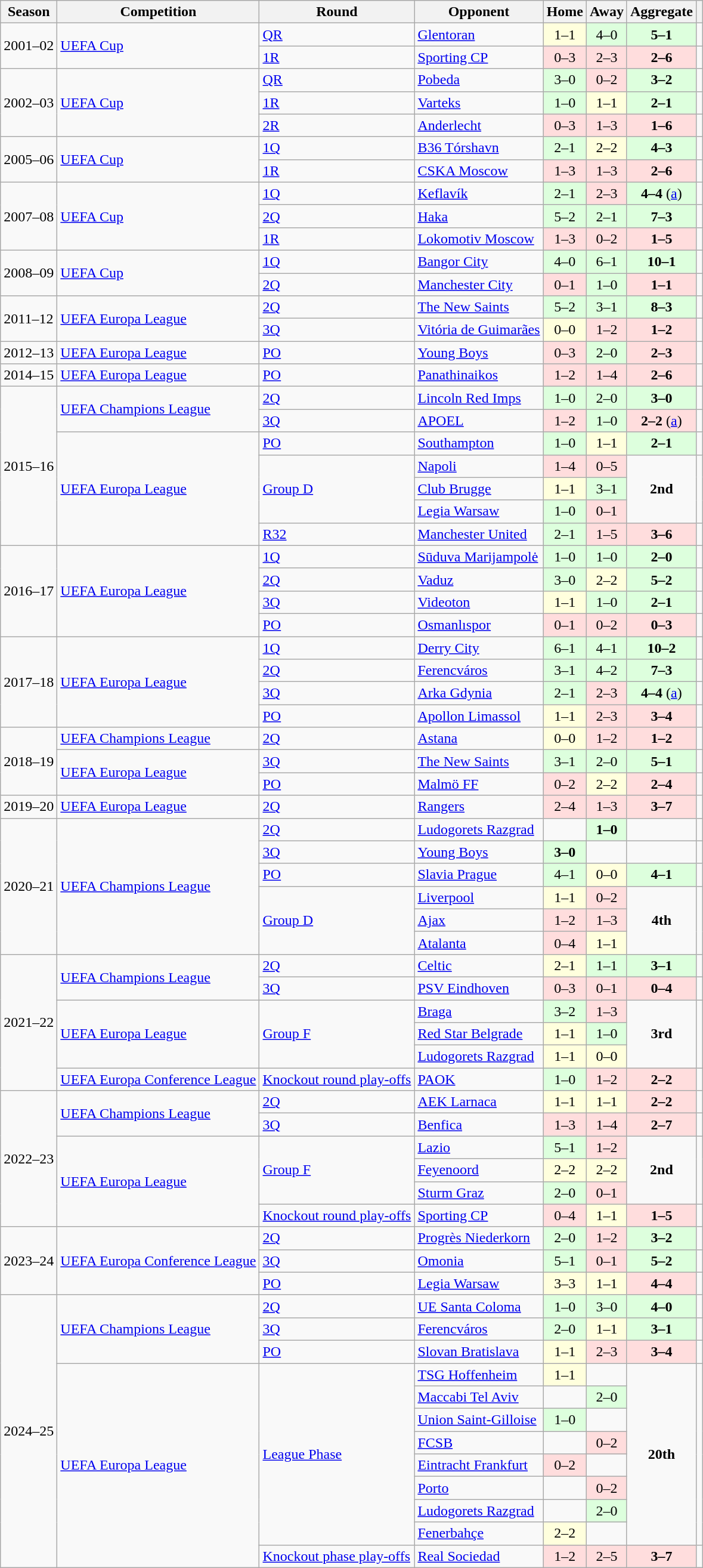<table class="wikitable">
<tr>
<th>Season</th>
<th>Competition</th>
<th>Round</th>
<th>Opponent</th>
<th>Home</th>
<th>Away</th>
<th>Aggregate</th>
<th><br></th>
</tr>
<tr>
<td rowspan="2">2001–02</td>
<td rowspan="2"><a href='#'>UEFA Cup</a></td>
<td><a href='#'>QR</a></td>
<td> <a href='#'>Glentoran</a></td>
<td bgcolor="#ffffdd" style="text-align:center;">1–1</td>
<td bgcolor="#ddffdd" style="text-align:center;">4–0</td>
<td bgcolor="#ddffdd" style="text-align:center;"><strong>5–1</strong></td>
<td></td>
</tr>
<tr>
<td><a href='#'>1R</a></td>
<td> <a href='#'>Sporting CP</a></td>
<td bgcolor="#ffdddd" style="text-align:center;">0–3</td>
<td bgcolor="#ffdddd" style="text-align:center;">2–3</td>
<td bgcolor="#ffdddd" style="text-align:center;"><strong>2–6</strong></td>
<td></td>
</tr>
<tr>
<td rowspan="3">2002–03</td>
<td rowspan="3"><a href='#'>UEFA Cup</a></td>
<td><a href='#'>QR</a></td>
<td> <a href='#'>Pobeda</a></td>
<td bgcolor="#ddffdd" style="text-align:center;">3–0</td>
<td bgcolor="#ffdddd" style="text-align:center;">0–2</td>
<td bgcolor="#ddffdd" style="text-align:center;"><strong>3–2</strong></td>
<td></td>
</tr>
<tr>
<td><a href='#'>1R</a></td>
<td> <a href='#'>Varteks</a></td>
<td bgcolor="#ddffdd" style="text-align:center;">1–0</td>
<td bgcolor="#ffffdd" style="text-align:center;">1–1</td>
<td bgcolor="#ddffdd" style="text-align:center;"><strong>2–1</strong></td>
<td></td>
</tr>
<tr>
<td><a href='#'>2R</a></td>
<td> <a href='#'>Anderlecht</a></td>
<td bgcolor="#ffdddd" style="text-align:center;">0–3</td>
<td bgcolor="#ffdddd" style="text-align:center;">1–3</td>
<td bgcolor="#ffdddd" style="text-align:center;"><strong>1–6</strong></td>
<td></td>
</tr>
<tr>
<td rowspan="2">2005–06</td>
<td rowspan="2"><a href='#'>UEFA Cup</a></td>
<td><a href='#'>1Q</a></td>
<td> <a href='#'>B36 Tórshavn</a></td>
<td bgcolor="#ddffdd" style="text-align:center;">2–1</td>
<td bgcolor="#ffffdd" style="text-align:center;">2–2</td>
<td bgcolor="#ddffdd" style="text-align:center;"><strong>4–3</strong></td>
<td></td>
</tr>
<tr>
<td><a href='#'>1R</a></td>
<td> <a href='#'>CSKA Moscow</a></td>
<td bgcolor="#ffdddd" style="text-align:center;">1–3</td>
<td bgcolor="#ffdddd" style="text-align:center;">1–3</td>
<td bgcolor="#ffdddd" style="text-align:center;"><strong>2–6</strong></td>
<td></td>
</tr>
<tr>
<td rowspan="3">2007–08</td>
<td rowspan="3"><a href='#'>UEFA Cup</a></td>
<td><a href='#'>1Q</a></td>
<td> <a href='#'>Keflavík</a></td>
<td bgcolor="#ddffdd" style="text-align:center;">2–1</td>
<td bgcolor="#ffdddd" style="text-align:center;">2–3</td>
<td bgcolor="#ddffdd" style="text-align:center;"><strong>4–4</strong> (<a href='#'>a</a>)</td>
<td></td>
</tr>
<tr>
<td><a href='#'>2Q</a></td>
<td> <a href='#'>Haka</a></td>
<td bgcolor="#ddffdd" style="text-align:center;">5–2</td>
<td bgcolor="#ddffdd" style="text-align:center;">2–1</td>
<td bgcolor="#ddffdd" style="text-align:center;"><strong>7–3</strong></td>
<td></td>
</tr>
<tr>
<td><a href='#'>1R</a></td>
<td> <a href='#'>Lokomotiv Moscow</a></td>
<td bgcolor="#ffdddd" style="text-align:center;">1–3</td>
<td bgcolor="#ffdddd" style="text-align:center;">0–2</td>
<td bgcolor="#ffdddd" style="text-align:center;"><strong>1–5</strong></td>
<td></td>
</tr>
<tr>
<td rowspan="2">2008–09</td>
<td rowspan="2"><a href='#'>UEFA Cup</a></td>
<td><a href='#'>1Q</a></td>
<td> <a href='#'>Bangor City</a></td>
<td bgcolor="#ddffdd" style="text-align:center;">4–0</td>
<td bgcolor="#ddffdd" style="text-align:center;">6–1</td>
<td bgcolor="#ddffdd" style="text-align:center;"><strong>10–1</strong></td>
<td></td>
</tr>
<tr>
<td><a href='#'>2Q</a></td>
<td> <a href='#'>Manchester City</a></td>
<td bgcolor="#ffdddd" style="text-align:center;">0–1 </td>
<td bgcolor="#ddffdd" style="text-align:center;">1–0</td>
<td bgcolor="#ffdddd" style="text-align:center;"><strong>1–1</strong> </td>
<td></td>
</tr>
<tr>
<td rowspan="2">2011–12</td>
<td rowspan="2"><a href='#'>UEFA Europa League</a></td>
<td><a href='#'>2Q</a></td>
<td> <a href='#'>The New Saints</a></td>
<td bgcolor="#ddffdd" style="text-align:center;">5–2</td>
<td bgcolor="#ddffdd" style="text-align:center;">3–1</td>
<td bgcolor="#ddffdd" style="text-align:center;"><strong>8–3</strong></td>
<td></td>
</tr>
<tr>
<td><a href='#'>3Q</a></td>
<td> <a href='#'>Vitória de Guimarães</a></td>
<td bgcolor="#ffffdd" style="text-align:center;">0–0</td>
<td bgcolor="#ffdddd" style="text-align:center;">1–2</td>
<td bgcolor="#ffdddd" style="text-align:center;"><strong>1–2</strong></td>
<td></td>
</tr>
<tr>
<td>2012–13</td>
<td><a href='#'>UEFA Europa League</a></td>
<td><a href='#'>PO</a></td>
<td> <a href='#'>Young Boys</a></td>
<td bgcolor="#ffdddd" style="text-align:center;">0–3</td>
<td bgcolor="#ddffdd" style="text-align:center;">2–0</td>
<td bgcolor="#ffdddd" style="text-align:center;"><strong>2–3</strong></td>
<td></td>
</tr>
<tr>
<td>2014–15</td>
<td><a href='#'>UEFA Europa League</a></td>
<td><a href='#'>PO</a></td>
<td> <a href='#'>Panathinaikos</a></td>
<td bgcolor="#ffdddd" style="text-align:center;">1–2</td>
<td bgcolor="#ffdddd" style="text-align:center;">1–4</td>
<td bgcolor="#ffdddd" style="text-align:center;"><strong>2–6</strong></td>
<td></td>
</tr>
<tr>
<td rowspan="7">2015–16</td>
<td rowspan="2"><a href='#'>UEFA Champions League</a></td>
<td><a href='#'>2Q</a></td>
<td> <a href='#'>Lincoln Red Imps</a></td>
<td bgcolor="#ddffdd" style="text-align:center;">1–0</td>
<td bgcolor="#ddffdd" style="text-align:center;">2–0</td>
<td bgcolor="#ddffdd" style="text-align:center;"><strong>3–0</strong></td>
<td></td>
</tr>
<tr>
<td><a href='#'>3Q</a></td>
<td> <a href='#'>APOEL</a></td>
<td bgcolor="#ffdddd" style="text-align:center;">1–2</td>
<td bgcolor="#ddffdd" style="text-align:center;">1–0</td>
<td bgcolor="#ffdddd" style="text-align:center;"><strong>2–2</strong> (<a href='#'>a</a>)</td>
<td></td>
</tr>
<tr>
<td rowspan="5"><a href='#'>UEFA Europa League</a></td>
<td><a href='#'>PO</a></td>
<td> <a href='#'>Southampton</a></td>
<td bgcolor="#ddffdd" style="text-align:center;">1–0</td>
<td bgcolor="#ffffdd" style="text-align:center;">1–1</td>
<td bgcolor="#ddffdd" style="text-align:center;"><strong>2–1</strong></td>
<td></td>
</tr>
<tr>
<td rowspan="3"><a href='#'>Group D</a></td>
<td> <a href='#'>Napoli</a></td>
<td bgcolor="#ffdddd" style="text-align:center;">1–4</td>
<td bgcolor="#ffdddd" style="text-align:center;">0–5</td>
<td rowspan=3 style="text-align:center;"><strong>2nd</strong></td>
<td rowspan=3></td>
</tr>
<tr>
<td> <a href='#'>Club Brugge</a></td>
<td bgcolor="#ffffdd" style="text-align:center;">1–1</td>
<td bgcolor="#ddffdd" style="text-align:center;">3–1</td>
</tr>
<tr>
<td> <a href='#'>Legia Warsaw</a></td>
<td bgcolor="#ddffdd" style="text-align:center;">1–0</td>
<td bgcolor="#ffdddd" style="text-align:center;">0–1</td>
</tr>
<tr>
<td><a href='#'>R32</a></td>
<td> <a href='#'>Manchester United</a></td>
<td bgcolor="#ddffdd" style="text-align:center;">2–1</td>
<td bgcolor="#ffdddd" style="text-align:center;">1–5</td>
<td bgcolor="#ffdddd" style="text-align:center;"><strong>3–6</strong></td>
<td></td>
</tr>
<tr>
<td rowspan="4">2016–17</td>
<td rowspan="4"><a href='#'>UEFA Europa League</a></td>
<td><a href='#'>1Q</a></td>
<td> <a href='#'>Sūduva Marijampolė</a></td>
<td bgcolor="#ddffdd" style="text-align:center;">1–0</td>
<td bgcolor="#ddffdd" style="text-align:center;">1–0</td>
<td bgcolor="#ddffdd" style="text-align:center;"><strong>2–0</strong></td>
<td></td>
</tr>
<tr>
<td><a href='#'>2Q</a></td>
<td> <a href='#'>Vaduz</a></td>
<td bgcolor="#ddffdd" style="text-align:center;">3–0</td>
<td bgcolor="#ffffdd" style="text-align:center;">2–2</td>
<td bgcolor="#ddffdd" style="text-align:center;"><strong>5–2</strong></td>
<td></td>
</tr>
<tr>
<td><a href='#'>3Q</a></td>
<td> <a href='#'>Videoton</a></td>
<td bgcolor="#ffffdd" style="text-align:center;">1–1 </td>
<td bgcolor="#ddffdd" style="text-align:center;">1–0</td>
<td bgcolor="#ddffdd" style="text-align:center;"><strong>2–1</strong></td>
<td></td>
</tr>
<tr>
<td><a href='#'>PO</a></td>
<td> <a href='#'>Osmanlıspor</a></td>
<td bgcolor="ffdddd" style="text-align:center;">0–1</td>
<td bgcolor="ffdddd" style="text-align:center;">0–2</td>
<td bgcolor="ffdddd" style="text-align:center;"><strong>0–3</strong></td>
<td></td>
</tr>
<tr>
<td rowspan="4">2017–18</td>
<td rowspan="4"><a href='#'>UEFA Europa League</a></td>
<td><a href='#'>1Q</a></td>
<td> <a href='#'>Derry City</a></td>
<td bgcolor="#ddffdd" style="text-align:center;">6–1</td>
<td bgcolor="#ddffdd" style="text-align:center;">4–1</td>
<td bgcolor="#ddffdd" style="text-align:center;"><strong>10–2</strong></td>
<td></td>
</tr>
<tr>
<td><a href='#'>2Q</a></td>
<td> <a href='#'>Ferencváros</a></td>
<td bgcolor="#ddffdd" style="text-align:center;">3–1</td>
<td bgcolor="#ddffdd" style="text-align:center;">4–2</td>
<td bgcolor="#ddffdd" style="text-align:center;"><strong>7–3</strong></td>
<td></td>
</tr>
<tr>
<td><a href='#'>3Q</a></td>
<td> <a href='#'>Arka Gdynia</a></td>
<td bgcolor="#ddffdd" style="text-align:center;">2–1</td>
<td bgcolor="#ffdddd" style="text-align:center;">2–3</td>
<td bgcolor="#ddffdd" style="text-align:center;"><strong>4–4</strong> (<a href='#'>a</a>)</td>
<td></td>
</tr>
<tr>
<td><a href='#'>PO</a></td>
<td> <a href='#'>Apollon Limassol</a></td>
<td bgcolor="#ffffdd" style="text-align:center;">1–1</td>
<td bgcolor="#ffdddd" style="text-align:center;">2–3</td>
<td bgcolor="#ffdddd" style="text-align:center;"><strong>3–4</strong></td>
<td></td>
</tr>
<tr>
<td rowspan="3">2018–19</td>
<td><a href='#'>UEFA Champions League</a></td>
<td><a href='#'>2Q</a></td>
<td> <a href='#'>Astana</a></td>
<td bgcolor="#ffffdd" style="text-align:center;">0–0</td>
<td bgcolor="#ffdddd" style="text-align:center;">1–2</td>
<td bgcolor="#ffdddd" style="text-align:center;"><strong>1–2</strong></td>
<td></td>
</tr>
<tr>
<td rowspan="2"><a href='#'>UEFA Europa League</a></td>
<td><a href='#'>3Q</a></td>
<td> <a href='#'>The New Saints</a></td>
<td bgcolor="#ddffdd" style="text-align:center;">3–1</td>
<td bgcolor="#ddffdd" style="text-align:center;">2–0</td>
<td bgcolor="#ddffdd" style="text-align:center;"><strong>5–1</strong></td>
<td></td>
</tr>
<tr>
<td><a href='#'>PO</a></td>
<td> <a href='#'>Malmö FF</a></td>
<td bgcolor="#ffdddd" style="text-align:center;">0–2</td>
<td bgcolor="#ffffdd" style="text-align:center;">2–2</td>
<td bgcolor="#ffdddd" style="text-align:center;"><strong>2–4</strong></td>
<td></td>
</tr>
<tr>
<td>2019–20</td>
<td><a href='#'>UEFA Europa League</a></td>
<td><a href='#'>2Q</a></td>
<td> <a href='#'>Rangers</a></td>
<td bgcolor="#ffdddd" style="text-align:center;">2–4</td>
<td bgcolor="#ffdddd" style="text-align:center;">1–3</td>
<td bgcolor="#ffdddd" style="text-align:center;"><strong>3–7</strong></td>
<td></td>
</tr>
<tr>
<td rowspan="6">2020–21</td>
<td rowspan="6"><a href='#'>UEFA Champions League</a></td>
<td><a href='#'>2Q</a></td>
<td> <a href='#'>Ludogorets Razgrad</a></td>
<td></td>
<td bgcolor="#ddffdd" style="text-align:center;"><strong>1–0</strong></td>
<td></td>
<td></td>
</tr>
<tr>
<td><a href='#'>3Q</a></td>
<td> <a href='#'>Young Boys</a></td>
<td bgcolor="#ddffdd" style="text-align:center;"><strong>3–0</strong></td>
<td></td>
<td></td>
<td></td>
</tr>
<tr>
<td><a href='#'>PO</a></td>
<td> <a href='#'>Slavia Prague</a></td>
<td style="text-align:center; background:#ddffdd;">4–1</td>
<td style="text-align:center; background:#ffd;">0–0</td>
<td style="text-align:center; background:#ddffdd;"><strong>4–1</strong></td>
<td></td>
</tr>
<tr>
<td rowspan="3"><a href='#'>Group D</a></td>
<td> <a href='#'>Liverpool</a></td>
<td bgcolor="#ffffdd" style="text-align:center;">1–1</td>
<td bgcolor="#ffdddd" style="text-align:center;">0–2</td>
<td rowspan=3 style="text-align:center;"><strong>4th</strong></td>
<td rowspan=3></td>
</tr>
<tr>
<td> <a href='#'>Ajax</a></td>
<td bgcolor="#ffdddd" style="text-align:center;">1–2</td>
<td bgcolor="#ffdddd" style="text-align:center;">1–3</td>
</tr>
<tr>
<td> <a href='#'>Atalanta</a></td>
<td bgcolor="#ffdddd" style="text-align:center;">0–4</td>
<td bgcolor="#ffffdd" style="text-align:center;">1–1</td>
</tr>
<tr>
<td rowspan="6">2021–22</td>
<td rowspan="2"><a href='#'>UEFA Champions League</a></td>
<td><a href='#'>2Q</a></td>
<td> <a href='#'>Celtic</a></td>
<td bgcolor="#ffffdd" style="text-align:center;">2–1</td>
<td style="text-align:center; background:#ddffdd;">1–1</td>
<td style="text-align:center; background:#ddffdd;"><strong>3–1</strong></td>
<td></td>
</tr>
<tr>
<td><a href='#'>3Q</a></td>
<td> <a href='#'>PSV Eindhoven</a></td>
<td bgcolor="#ffdddd" style="text-align:center;">0–3</td>
<td bgcolor="#ffdddd" style="text-align:center;">0–1</td>
<td style="text-align:center; background:#ffdddd;"><strong>0–4</strong></td>
<td></td>
</tr>
<tr>
<td rowspan="3"><a href='#'>UEFA Europa League</a></td>
<td rowspan="3"><a href='#'>Group F</a></td>
<td> <a href='#'>Braga</a></td>
<td bgcolor="#ddffdd" style="text-align:center;">3–2</td>
<td style="text-align:center; background:#ffdddd;">1–3</td>
<td rowspan=3 style="text-align:center;"><strong>3rd</strong></td>
<td rowspan="3"></td>
</tr>
<tr>
<td> <a href='#'>Red Star Belgrade</a></td>
<td bgcolor="#ffffdd" style="text-align:center;">1–1</td>
<td bgcolor="#ddffdd" style="text-align:center;">1–0</td>
</tr>
<tr>
<td> <a href='#'>Ludogorets Razgrad</a></td>
<td bgcolor="#ffffdd" style="text-align:center;">1–1</td>
<td bgcolor="#ffffdd" style="text-align:center;">0–0</td>
</tr>
<tr>
<td><a href='#'>UEFA Europa Conference League</a></td>
<td><a href='#'>Knockout round play-offs</a></td>
<td> <a href='#'>PAOK</a></td>
<td bgcolor="#ddffdd" style="text-align:center;">1–0</td>
<td style="text-align:center; background:#ffdddd;">1–2 </td>
<td bgcolor="#ffdddd" style="text-align:center;"><strong>2–2</strong> </td>
<td></td>
</tr>
<tr>
<td rowspan="6">2022–23</td>
<td rowspan="2"><a href='#'>UEFA Champions League</a></td>
<td><a href='#'>2Q</a></td>
<td> <a href='#'>AEK Larnaca</a></td>
<td bgcolor="#ffffdd" style="text-align:center;">1–1</td>
<td bgcolor="#ffffdd" style="text-align:center;">1–1 </td>
<td bgcolor="#ffdddd" style="text-align:center;"><strong>2–2</strong> </td>
<td></td>
</tr>
<tr>
<td><a href='#'>3Q</a></td>
<td> <a href='#'>Benfica</a></td>
<td style="text-align:center; background:#ffdddd;">1–3</td>
<td style="text-align:center; background:#ffdddd;">1–4</td>
<td bgcolor="#ffdddd" style="text-align:center;"><strong>2–7</strong></td>
<td></td>
</tr>
<tr>
<td rowspan="4"><a href='#'>UEFA Europa League</a></td>
<td rowspan="3"><a href='#'>Group F</a></td>
<td> <a href='#'>Lazio</a></td>
<td bgcolor="#ddffdd" style="text-align:center;">5–1</td>
<td style="text-align:center; background:#ffdddd;">1–2</td>
<td rowspan=3 style="text-align:center;"><strong>2nd</strong></td>
<td rowspan="3"></td>
</tr>
<tr>
<td> <a href='#'>Feyenoord</a></td>
<td bgcolor="#ffffdd" style="text-align:center;">2–2</td>
<td bgcolor="#ffffdd" style="text-align:center;">2–2</td>
</tr>
<tr>
<td> <a href='#'>Sturm Graz</a></td>
<td bgcolor="#ddffdd" style="text-align:center;">2–0</td>
<td style="text-align:center; background:#ffdddd;">0–1</td>
</tr>
<tr>
<td><a href='#'>Knockout round play-offs</a></td>
<td> <a href='#'>Sporting CP</a></td>
<td bgcolor="#ffdddd" style="text-align:center;">0–4</td>
<td bgcolor="#ffffdd" style="text-align:center;">1–1</td>
<td bgcolor="#ffdddd" style="text-align:center;"><strong>1–5</strong></td>
<td></td>
</tr>
<tr>
<td rowspan="3">2023–24</td>
<td rowspan="3"><a href='#'>UEFA Europa Conference League</a></td>
<td><a href='#'>2Q</a></td>
<td> <a href='#'>Progrès Niederkorn</a></td>
<td bgcolor="#ddffdd" style="text-align:center;">2–0</td>
<td bgcolor="#ffdddd" style="text-align:center;">1–2</td>
<td style="text-align:center; background:#ddffdd;"><strong>3–2</strong></td>
<td></td>
</tr>
<tr>
<td><a href='#'>3Q</a></td>
<td> <a href='#'>Omonia</a></td>
<td bgcolor="#ddffdd" style="text-align:center;">5–1</td>
<td align="center" style="background: #ffdddd;">0–1</td>
<td style="text-align:center; background:#ddffdd;"><strong>5–2</strong></td>
<td></td>
</tr>
<tr>
<td><a href='#'>PO</a></td>
<td> <a href='#'>Legia Warsaw</a></td>
<td style="text-align:center; background:#ffffdd;">3–3</td>
<td style="text-align:center; background:#ffffdd;">1–1 </td>
<td style="text-align:center; background:#ffdddd;"><strong>4–4</strong> </td>
<td></td>
</tr>
<tr>
<td rowspan=12>2024–25</td>
<td rowspan=3><a href='#'>UEFA Champions League</a></td>
<td><a href='#'>2Q</a></td>
<td> <a href='#'>UE Santa Coloma</a></td>
<td bgcolor="#ddffdd" style="text-align:center;">1–0</td>
<td bgcolor="#ddffdd" style="text-align:center;">3–0</td>
<td bgcolor="#ddffdd" style="text-align:center;"><strong>4–0</strong></td>
<td></td>
</tr>
<tr>
<td><a href='#'>3Q</a></td>
<td> <a href='#'>Ferencváros</a></td>
<td bgcolor="#ddffdd" style="text-align:center;">2–0</td>
<td bgcolor="#ffffdd" style="text-align:center;">1–1</td>
<td bgcolor="#ddffdd" style="text-align:center;"><strong>3–1</strong></td>
<td></td>
</tr>
<tr>
<td><a href='#'>PO</a></td>
<td> <a href='#'>Slovan Bratislava</a></td>
<td bgcolor="#ffffdd" style="text-align:center;">1–1</td>
<td bgcolor="#ffdddd" style="text-align:center;">2–3</td>
<td bgcolor="#ffdddd" style="text-align:center;"><strong>3–4</strong></td>
<td></td>
</tr>
<tr>
<td rowspan=9><a href='#'>UEFA Europa League</a></td>
<td rowspan=8><a href='#'>League Phase</a></td>
<td> <a href='#'>TSG Hoffenheim</a></td>
<td bgcolor="#ffffdd" style="text-align:center;">1–1</td>
<td></td>
<td rowspan=8 style="text-align:center;"><strong>20th</strong></td>
<td rowspan="8"></td>
</tr>
<tr>
<td> <a href='#'>Maccabi Tel Aviv</a></td>
<td></td>
<td bgcolor="#ddffdd" style="text-align:center;">2–0</td>
</tr>
<tr>
<td> <a href='#'>Union Saint-Gilloise</a></td>
<td bgcolor="#ddffdd" style="text-align:center;">1–0</td>
<td></td>
</tr>
<tr>
<td> <a href='#'>FCSB</a></td>
<td></td>
<td bgcolor="#ffdddd" style="text-align:center;">0–2</td>
</tr>
<tr>
<td> <a href='#'>Eintracht Frankfurt</a></td>
<td bgcolor="#ffdddd" style="text-align:center;">0–2</td>
<td></td>
</tr>
<tr>
<td> <a href='#'>Porto</a></td>
<td></td>
<td bgcolor="#ffdddd" style="text-align:center;">0–2</td>
</tr>
<tr>
<td> <a href='#'>Ludogorets Razgrad</a></td>
<td></td>
<td bgcolor="#ddffdd" style="text-align:center;">2–0</td>
</tr>
<tr>
<td> <a href='#'>Fenerbahçe</a></td>
<td bgcolor="#ffffdd" style="text-align:center;">2–2</td>
<td></td>
</tr>
<tr>
<td><a href='#'>Knockout phase play-offs</a></td>
<td> <a href='#'>Real Sociedad</a></td>
<td bgcolor="#ffdddd" style="text-align:center;">1–2</td>
<td bgcolor="#ffdddd" style="text-align:center;">2–5</td>
<td bgcolor="#ffdddd" style="text-align:center;"><strong>3–7</strong></td>
<td></td>
</tr>
</table>
